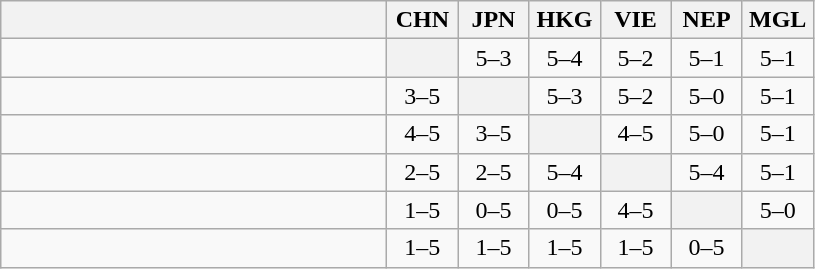<table class="wikitable" style="text-align:center">
<tr>
<th width="250"> </th>
<th width="40">CHN</th>
<th width="40">JPN</th>
<th width="40">HKG</th>
<th width="40">VIE</th>
<th width="40">NEP</th>
<th width="40">MGL</th>
</tr>
<tr>
<td align=left></td>
<th></th>
<td>5–3</td>
<td>5–4</td>
<td>5–2</td>
<td>5–1</td>
<td>5–1</td>
</tr>
<tr>
<td align=left></td>
<td>3–5</td>
<th></th>
<td>5–3</td>
<td>5–2</td>
<td>5–0</td>
<td>5–1</td>
</tr>
<tr>
<td align=left></td>
<td>4–5</td>
<td>3–5</td>
<th></th>
<td>4–5</td>
<td>5–0</td>
<td>5–1</td>
</tr>
<tr>
<td align=left></td>
<td>2–5</td>
<td>2–5</td>
<td>5–4</td>
<th></th>
<td>5–4</td>
<td>5–1</td>
</tr>
<tr>
<td align=left></td>
<td>1–5</td>
<td>0–5</td>
<td>0–5</td>
<td>4–5</td>
<th></th>
<td>5–0</td>
</tr>
<tr>
<td align=left></td>
<td>1–5</td>
<td>1–5</td>
<td>1–5</td>
<td>1–5</td>
<td>0–5</td>
<th></th>
</tr>
</table>
